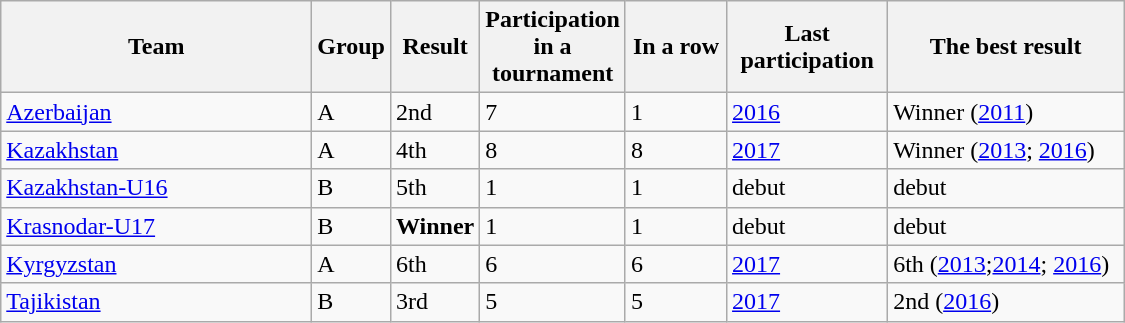<table class="wikitable sortable">
<tr>
<th width=200>Team</th>
<th width=30>Group</th>
<th width=15>Result</th>
<th width=80>Participation in a tournament</th>
<th width=60>In a row</th>
<th width=100>Last participation</th>
<th width=150>The best result</th>
</tr>
<tr>
<td> <a href='#'>Azerbaijan</a></td>
<td>A</td>
<td>2nd</td>
<td>7</td>
<td>1</td>
<td><a href='#'>2016</a></td>
<td>Winner (<a href='#'>2011</a>)</td>
</tr>
<tr>
<td> <a href='#'>Kazakhstan</a></td>
<td>А</td>
<td>4th</td>
<td>8</td>
<td>8</td>
<td><a href='#'>2017</a></td>
<td>Winner (<a href='#'>2013</a>; <a href='#'>2016</a>)</td>
</tr>
<tr>
<td> <a href='#'>Kazakhstan-U16</a></td>
<td>B</td>
<td>5th</td>
<td>1</td>
<td>1</td>
<td>debut</td>
<td>debut</td>
</tr>
<tr>
<td> <a href='#'>Krasnodar-U17</a></td>
<td>B</td>
<td><strong>Winner</strong></td>
<td>1</td>
<td>1</td>
<td>debut</td>
<td>debut</td>
</tr>
<tr>
<td> <a href='#'>Kyrgyzstan</a></td>
<td>A</td>
<td>6th</td>
<td>6</td>
<td>6</td>
<td><a href='#'>2017</a></td>
<td>6th (<a href='#'>2013</a>;<a href='#'>2014</a>; <a href='#'>2016</a>)</td>
</tr>
<tr>
<td> <a href='#'>Tajikistan</a></td>
<td>B</td>
<td>3rd</td>
<td>5</td>
<td>5</td>
<td><a href='#'>2017</a></td>
<td>2nd (<a href='#'>2016</a>)</td>
</tr>
</table>
